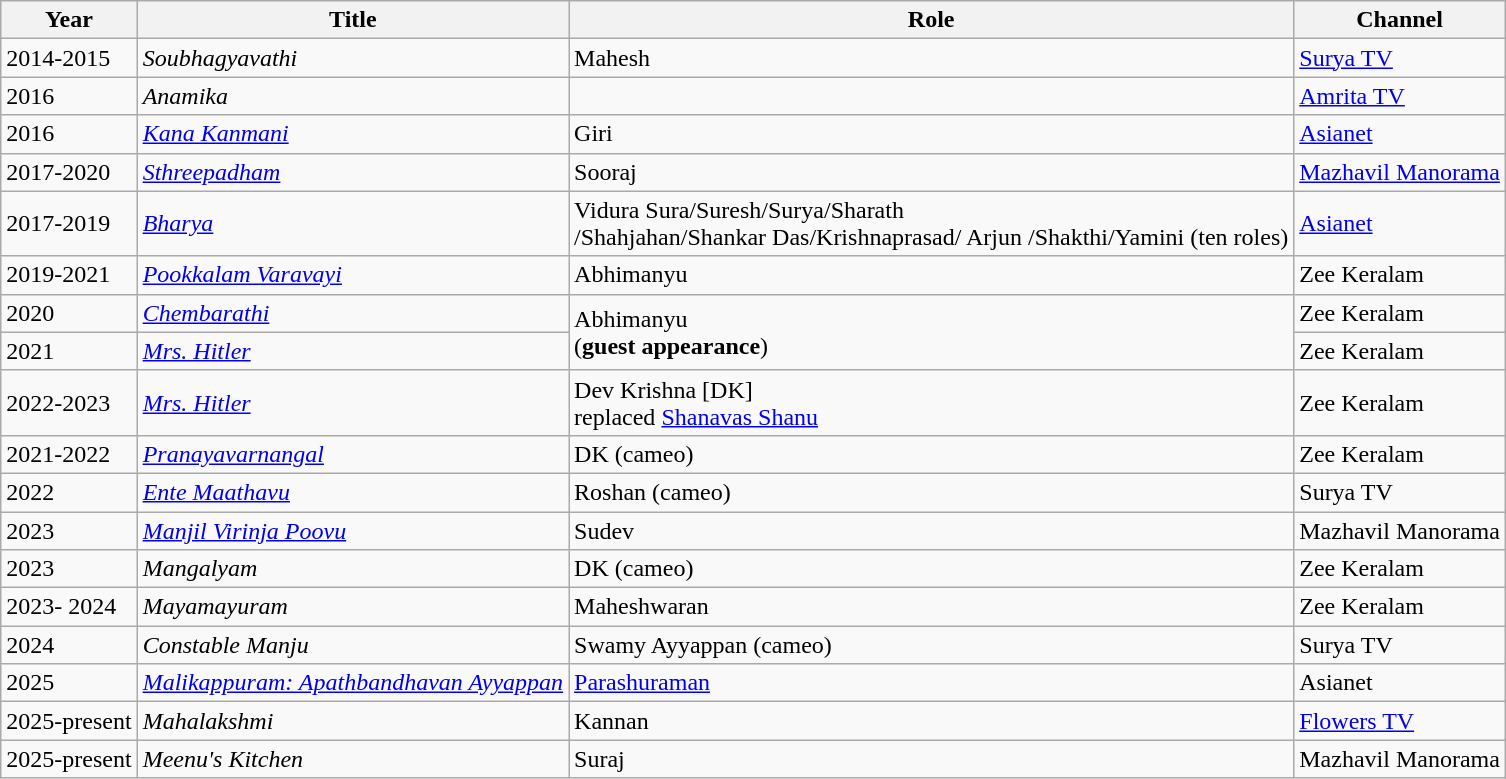<table class="wikitable">
<tr>
<th>Year</th>
<th>Title</th>
<th>Role</th>
<th>Channel</th>
</tr>
<tr>
<td>2014-2015</td>
<td><em>Soubhagyavathi</em></td>
<td>Mahesh</td>
<td><a href='#'>Surya TV</a></td>
</tr>
<tr>
<td>2016</td>
<td><em>Anamika</em></td>
<td></td>
<td><a href='#'>Amrita TV</a></td>
</tr>
<tr>
<td>2016</td>
<td><em><a href='#'>Kana Kanmani</a></em></td>
<td>Giri</td>
<td><a href='#'>Asianet</a></td>
</tr>
<tr>
<td>2017-2020</td>
<td><em><a href='#'>Sthreepadham</a></em></td>
<td>Sooraj</td>
<td><a href='#'>Mazhavil Manorama</a></td>
</tr>
<tr>
<td>2017-2019</td>
<td><em><a href='#'>Bharya</a></em></td>
<td>Vidura Sura/Suresh/Surya/Sharath<br>/Shahjahan/Shankar Das/Krishnaprasad/
Arjun /Shakthi/Yamini
(ten roles)</td>
<td><a href='#'>Asianet</a></td>
</tr>
<tr>
<td>2019-2021</td>
<td><em><a href='#'>Pookkalam Varavayi</a></em></td>
<td>Abhimanyu</td>
<td>Zee Keralam</td>
</tr>
<tr>
<td>2020</td>
<td><em><a href='#'>Chembarathi</a></em></td>
<td rowspan=2>Abhimanyu <br>(<strong>guest appearance</strong>)</td>
<td>Zee Keralam</td>
</tr>
<tr>
<td>2021</td>
<td><em><a href='#'>Mrs. Hitler</a></em></td>
<td>Zee Keralam</td>
</tr>
<tr>
<td>2022-2023</td>
<td><em><a href='#'>Mrs. Hitler</a></em></td>
<td>Dev Krishna [DK] <br> replaced <a href='#'>Shanavas Shanu</a></td>
<td>Zee Keralam</td>
</tr>
<tr>
<td>2021-2022</td>
<td><em><a href='#'>Pranayavarnangal</a></em></td>
<td>DK (cameo)</td>
<td>Zee Keralam</td>
</tr>
<tr>
<td>2022</td>
<td><em><a href='#'>Ente Maathavu</a></em></td>
<td>Roshan (cameo)</td>
<td>Surya TV</td>
</tr>
<tr>
<td>2023</td>
<td><em><a href='#'>Manjil Virinja Poovu</a></em></td>
<td>Sudev</td>
<td>Mazhavil Manorama</td>
</tr>
<tr>
<td>2023</td>
<td><em>Mangalyam</em></td>
<td>DK (cameo)</td>
<td>Zee Keralam</td>
</tr>
<tr>
<td>2023- 2024</td>
<td><em>Mayamayuram </em></td>
<td>Maheshwaran</td>
<td>Zee Keralam</td>
</tr>
<tr>
<td>2024</td>
<td><em>Constable Manju</em></td>
<td>Swamy Ayyappan (cameo)</td>
<td>Surya TV</td>
</tr>
<tr>
<td>2025</td>
<td><em><a href='#'>Malikappuram: Apathbandhavan Ayyappan</a></em></td>
<td><a href='#'>Parashuraman</a></td>
<td>Asianet</td>
</tr>
<tr>
<td>2025-present</td>
<td><em>Mahalakshmi</em></td>
<td>Kannan</td>
<td><a href='#'>Flowers TV</a></td>
</tr>
<tr>
<td>2025-present</td>
<td><em>Meenu's Kitchen</em></td>
<td>Suraj</td>
<td>Mazhavil Manorama</td>
</tr>
</table>
